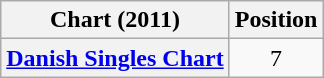<table class="wikitable plainrowheaders" style="text-align:center">
<tr>
<th scope="col">Chart (2011)</th>
<th scope="col">Position</th>
</tr>
<tr>
<th scope="row"><a href='#'>Danish Singles Chart</a></th>
<td style="text-align:center;">7</td>
</tr>
</table>
